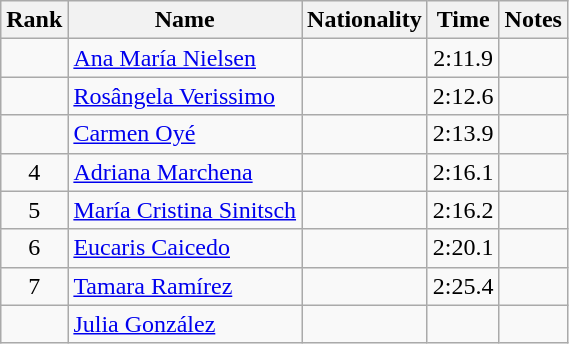<table class="wikitable sortable" style="text-align:center">
<tr>
<th>Rank</th>
<th>Name</th>
<th>Nationality</th>
<th>Time</th>
<th>Notes</th>
</tr>
<tr>
<td></td>
<td align=left><a href='#'>Ana María Nielsen</a></td>
<td align=left></td>
<td>2:11.9</td>
<td></td>
</tr>
<tr>
<td></td>
<td align=left><a href='#'>Rosângela Verissimo</a></td>
<td align=left></td>
<td>2:12.6</td>
<td></td>
</tr>
<tr>
<td></td>
<td align=left><a href='#'>Carmen Oyé</a></td>
<td align=left></td>
<td>2:13.9</td>
<td></td>
</tr>
<tr>
<td>4</td>
<td align=left><a href='#'>Adriana Marchena</a></td>
<td align=left></td>
<td>2:16.1</td>
<td></td>
</tr>
<tr>
<td>5</td>
<td align=left><a href='#'>María Cristina Sinitsch</a></td>
<td align=left></td>
<td>2:16.2</td>
<td></td>
</tr>
<tr>
<td>6</td>
<td align=left><a href='#'>Eucaris Caicedo</a></td>
<td align=left></td>
<td>2:20.1</td>
<td></td>
</tr>
<tr>
<td>7</td>
<td align=left><a href='#'>Tamara Ramírez</a></td>
<td align=left></td>
<td>2:25.4</td>
<td></td>
</tr>
<tr>
<td></td>
<td align=left><a href='#'>Julia González</a></td>
<td align=left></td>
<td></td>
<td></td>
</tr>
</table>
